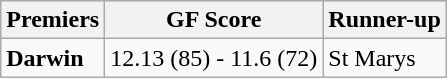<table class="wikitable" style="text-align:left;">
<tr style="background:#efefef;">
<th>Premiers</th>
<th>GF Score</th>
<th>Runner-up</th>
</tr>
<tr>
<td><strong>Darwin</strong></td>
<td>12.13 (85) - 11.6 (72)</td>
<td>St Marys</td>
</tr>
</table>
